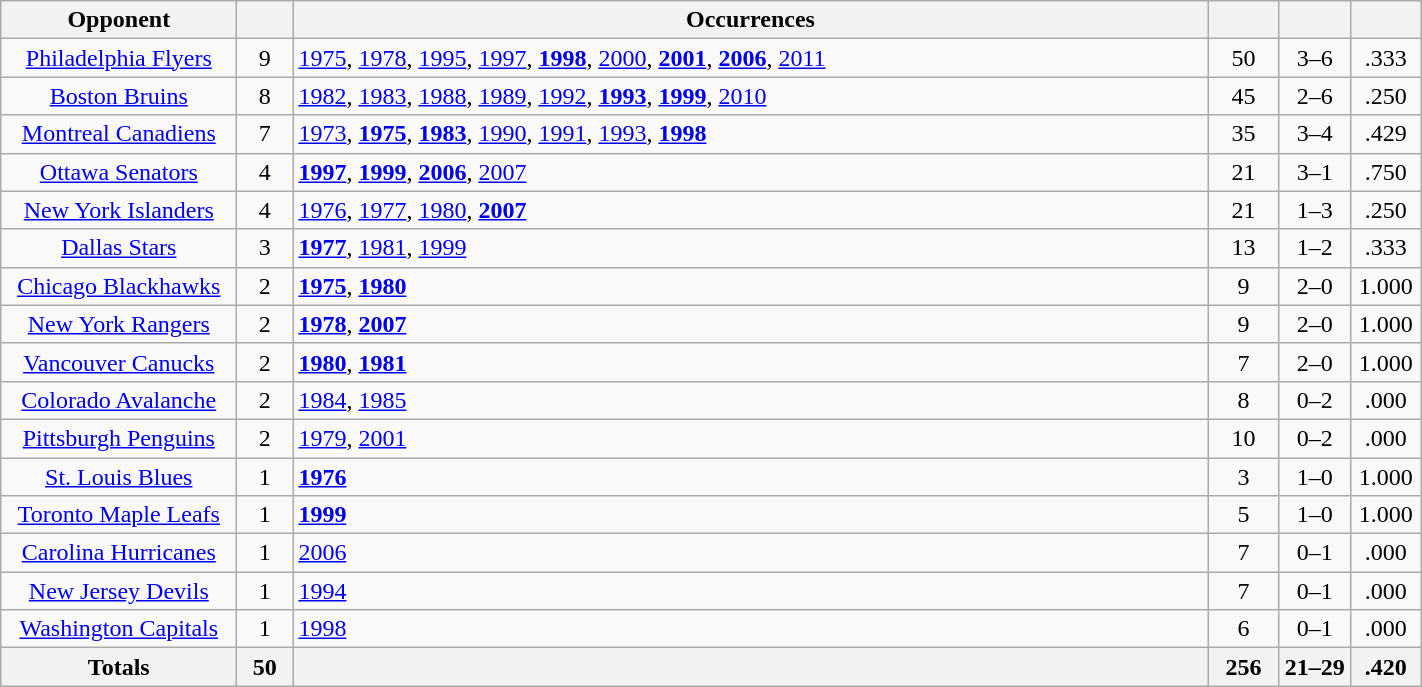<table class="wikitable sortable" style="text-align: center; width: 75%;">
<tr>
<th width="150">Opponent</th>
<th width="30"></th>
<th>Occurrences</th>
<th width="40"></th>
<th width="40"></th>
<th width="40"></th>
</tr>
<tr>
<td><a href='#'>Philadelphia Flyers</a></td>
<td>9</td>
<td align=left><a href='#'>1975</a>, <a href='#'>1978</a>, <a href='#'>1995</a>, <a href='#'>1997</a>, <strong><a href='#'>1998</a></strong>, <a href='#'>2000</a>, <strong><a href='#'>2001</a></strong>, <strong><a href='#'>2006</a></strong>, <a href='#'>2011</a></td>
<td>50</td>
<td>3–6</td>
<td>.333</td>
</tr>
<tr>
<td><a href='#'>Boston Bruins</a></td>
<td>8</td>
<td align=left><a href='#'>1982</a>, <a href='#'>1983</a>, <a href='#'>1988</a>, <a href='#'>1989</a>, <a href='#'>1992</a>, <strong><a href='#'>1993</a></strong>, <strong><a href='#'>1999</a></strong>, <a href='#'>2010</a></td>
<td>45</td>
<td>2–6</td>
<td>.250</td>
</tr>
<tr>
<td><a href='#'>Montreal Canadiens</a></td>
<td>7</td>
<td align=left><a href='#'>1973</a>, <strong><a href='#'>1975</a></strong>, <strong><a href='#'>1983</a></strong>, <a href='#'>1990</a>, <a href='#'>1991</a>, <a href='#'>1993</a>, <strong><a href='#'>1998</a></strong></td>
<td>35</td>
<td>3–4</td>
<td>.429</td>
</tr>
<tr>
<td><a href='#'>Ottawa Senators</a></td>
<td>4</td>
<td align=left><strong><a href='#'>1997</a></strong>, <strong><a href='#'>1999</a></strong>, <strong><a href='#'>2006</a></strong>, <a href='#'>2007</a></td>
<td>21</td>
<td>3–1</td>
<td>.750</td>
</tr>
<tr>
<td><a href='#'>New York Islanders</a></td>
<td>4</td>
<td align=left><a href='#'>1976</a>, <a href='#'>1977</a>, <a href='#'>1980</a>, <strong><a href='#'>2007</a></strong></td>
<td>21</td>
<td>1–3</td>
<td>.250</td>
</tr>
<tr>
<td><a href='#'>Dallas Stars</a></td>
<td>3</td>
<td align=left><strong><a href='#'>1977</a></strong>, <a href='#'>1981</a>, <a href='#'>1999</a></td>
<td>13</td>
<td>1–2</td>
<td>.333</td>
</tr>
<tr>
<td><a href='#'>Chicago Blackhawks</a></td>
<td>2</td>
<td align=left><strong><a href='#'>1975</a></strong>, <strong><a href='#'>1980</a></strong></td>
<td>9</td>
<td>2–0</td>
<td>1.000</td>
</tr>
<tr>
<td><a href='#'>New York Rangers</a></td>
<td>2</td>
<td align=left><strong><a href='#'>1978</a></strong>, <strong><a href='#'>2007</a></strong></td>
<td>9</td>
<td>2–0</td>
<td>1.000</td>
</tr>
<tr>
<td><a href='#'>Vancouver Canucks</a></td>
<td>2</td>
<td align=left><strong><a href='#'>1980</a></strong>, <strong><a href='#'>1981</a></strong></td>
<td>7</td>
<td>2–0</td>
<td>1.000</td>
</tr>
<tr>
<td><a href='#'>Colorado Avalanche</a></td>
<td>2</td>
<td align=left><a href='#'>1984</a>, <a href='#'>1985</a></td>
<td>8</td>
<td>0–2</td>
<td>.000</td>
</tr>
<tr>
<td><a href='#'>Pittsburgh Penguins</a></td>
<td>2</td>
<td align=left><a href='#'>1979</a>, <a href='#'>2001</a></td>
<td>10</td>
<td>0–2</td>
<td>.000</td>
</tr>
<tr>
<td><a href='#'>St. Louis Blues</a></td>
<td>1</td>
<td align=left><strong><a href='#'>1976</a></strong></td>
<td>3</td>
<td>1–0</td>
<td>1.000</td>
</tr>
<tr>
<td><a href='#'>Toronto Maple Leafs</a></td>
<td>1</td>
<td align=left><strong><a href='#'>1999</a></strong></td>
<td>5</td>
<td>1–0</td>
<td>1.000</td>
</tr>
<tr>
<td><a href='#'>Carolina Hurricanes</a></td>
<td>1</td>
<td align=left><a href='#'>2006</a></td>
<td>7</td>
<td>0–1</td>
<td>.000</td>
</tr>
<tr>
<td><a href='#'>New Jersey Devils</a></td>
<td>1</td>
<td align=left><a href='#'>1994</a></td>
<td>7</td>
<td>0–1</td>
<td>.000</td>
</tr>
<tr>
<td><a href='#'>Washington Capitals</a></td>
<td>1</td>
<td align=left><a href='#'>1998</a></td>
<td>6</td>
<td>0–1</td>
<td>.000</td>
</tr>
<tr>
<th width="150">Totals</th>
<th width="30">50</th>
<th></th>
<th width="40">256</th>
<th width="40">21–29</th>
<th width="40">.420</th>
</tr>
</table>
